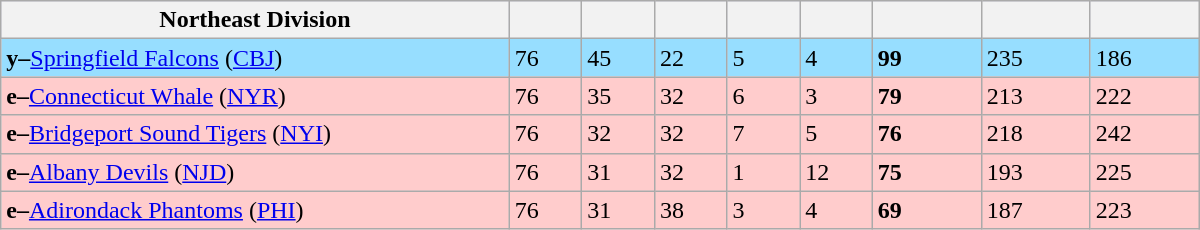<table class="wikitable" style="width:50em">
<tr bgcolor="#DDDDFF">
<th width="35%">Northeast Division</th>
<th width="5%"></th>
<th width="5%"></th>
<th width="5%"></th>
<th width="5%"></th>
<th width="5%"></th>
<th width="7.5%"></th>
<th width="7.5%"></th>
<th width="7.5%"></th>
</tr>
<tr bgcolor=#97DEFF>
<td><strong>y–</strong><a href='#'>Springfield Falcons</a> (<a href='#'>CBJ</a>)</td>
<td>76</td>
<td>45</td>
<td>22</td>
<td>5</td>
<td>4</td>
<td><strong>99</strong></td>
<td>235</td>
<td>186</td>
</tr>
<tr bgcolor=#ffcccc>
<td><strong>e–</strong><a href='#'>Connecticut Whale</a> (<a href='#'>NYR</a>)</td>
<td>76</td>
<td>35</td>
<td>32</td>
<td>6</td>
<td>3</td>
<td><strong>79</strong></td>
<td>213</td>
<td>222</td>
</tr>
<tr bgcolor=#ffcccc>
<td><strong>e–</strong><a href='#'>Bridgeport Sound Tigers</a> (<a href='#'>NYI</a>)</td>
<td>76</td>
<td>32</td>
<td>32</td>
<td>7</td>
<td>5</td>
<td><strong>76</strong></td>
<td>218</td>
<td>242</td>
</tr>
<tr bgcolor=#ffcccc>
<td><strong>e–</strong><a href='#'>Albany Devils</a> (<a href='#'>NJD</a>)</td>
<td>76</td>
<td>31</td>
<td>32</td>
<td>1</td>
<td>12</td>
<td><strong>75</strong></td>
<td>193</td>
<td>225</td>
</tr>
<tr bgcolor=#ffcccc>
<td><strong>e–</strong><a href='#'>Adirondack Phantoms</a> (<a href='#'>PHI</a>)</td>
<td>76</td>
<td>31</td>
<td>38</td>
<td>3</td>
<td>4</td>
<td><strong>69</strong></td>
<td>187</td>
<td>223</td>
</tr>
</table>
